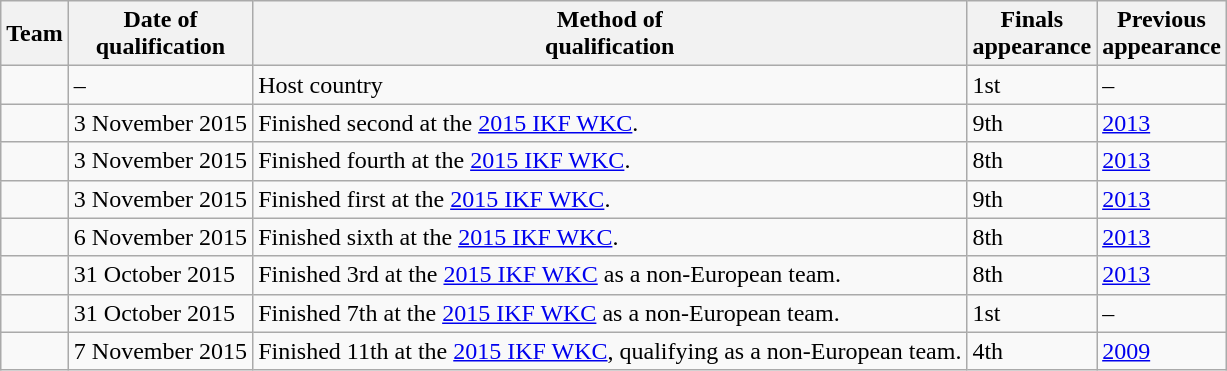<table class="wikitable sortable" style="text-align: left;">
<tr>
<th>Team</th>
<th>Date of<br>qualification</th>
<th>Method of<br>qualification</th>
<th>Finals<br>appearance</th>
<th>Previous<br>appearance</th>
</tr>
<tr>
<td></td>
<td data-sort-value="0">–</td>
<td>Host country</td>
<td>1st</td>
<td data-sort-value="2017">–</td>
</tr>
<tr>
<td></td>
<td data-sort-value="3">3 November 2015</td>
<td>Finished second at the <a href='#'>2015 IKF WKC</a>.</td>
<td data-sort-value="9">9th</td>
<td data-sort-value="2013"><a href='#'>2013</a></td>
</tr>
<tr>
<td></td>
<td data-sort-value="3">3 November 2015</td>
<td>Finished fourth at the <a href='#'>2015 IKF WKC</a>.</td>
<td data-sort-value="8">8th</td>
<td data-sort-value="2013"><a href='#'>2013</a></td>
</tr>
<tr>
<td></td>
<td data-sort-value="3">3 November 2015</td>
<td>Finished first at the <a href='#'>2015 IKF WKC</a>.</td>
<td data-sort-value="9">9th</td>
<td data-sort-value="2013"><a href='#'>2013</a></td>
</tr>
<tr>
<td></td>
<td data-sort-value="4">6 November 2015</td>
<td>Finished sixth at the <a href='#'>2015 IKF WKC</a>.</td>
<td data-sort-value="8">8th</td>
<td data-sort-value="2013"><a href='#'>2013</a></td>
</tr>
<tr>
<td></td>
<td data-sort-value="2">31 October 2015</td>
<td>Finished 3rd at the <a href='#'>2015 IKF WKC</a> as a non-European team.</td>
<td data-sort-value="8">8th</td>
<td data-sort-value="2013"><a href='#'>2013</a></td>
</tr>
<tr>
<td></td>
<td data-sort-value="1">31 October 2015</td>
<td>Finished 7th at the <a href='#'>2015 IKF WKC</a> as a non-European team.</td>
<td data-sort-value="1">1st</td>
<td data-sort-value="2017">–</td>
</tr>
<tr>
<td></td>
<td data-sort-value="5">7 November 2015</td>
<td>Finished 11th at the <a href='#'>2015 IKF WKC</a>, qualifying as a non-European team.</td>
<td data-sort-value="4">4th</td>
<td data-sort-value="2009"><a href='#'>2009</a></td>
</tr>
</table>
